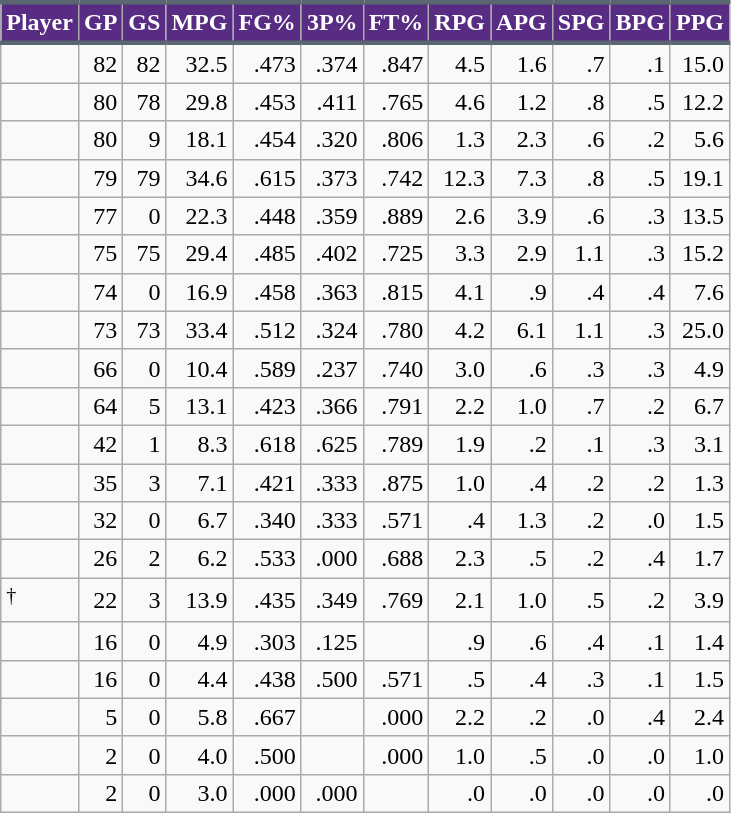<table class="wikitable sortable" style="text-align:right;">
<tr>
<th style="background:#582C83; color:#FFFFFF; border-top:#5B6770 3px solid; border-bottom:#5B6770 3px solid;">Player</th>
<th style="background:#582C83; color:#FFFFFF; border-top:#5B6770 3px solid; border-bottom:#5B6770 3px solid;">GP</th>
<th style="background:#582C83; color:#FFFFFF; border-top:#5B6770 3px solid; border-bottom:#5B6770 3px solid;">GS</th>
<th style="background:#582C83; color:#FFFFFF; border-top:#5B6770 3px solid; border-bottom:#5B6770 3px solid;">MPG</th>
<th style="background:#582C83; color:#FFFFFF; border-top:#5B6770 3px solid; border-bottom:#5B6770 3px solid;">FG%</th>
<th style="background:#582C83; color:#FFFFFF; border-top:#5B6770 3px solid; border-bottom:#5B6770 3px solid;">3P%</th>
<th style="background:#582C83; color:#FFFFFF; border-top:#5B6770 3px solid; border-bottom:#5B6770 3px solid;">FT%</th>
<th style="background:#582C83; color:#FFFFFF; border-top:#5B6770 3px solid; border-bottom:#5B6770 3px solid;">RPG</th>
<th style="background:#582C83; color:#FFFFFF; border-top:#5B6770 3px solid; border-bottom:#5B6770 3px solid;">APG</th>
<th style="background:#582C83; color:#FFFFFF; border-top:#5B6770 3px solid; border-bottom:#5B6770 3px solid;">SPG</th>
<th style="background:#582C83; color:#FFFFFF; border-top:#5B6770 3px solid; border-bottom:#5B6770 3px solid;">BPG</th>
<th style="background:#582C83; color:#FFFFFF; border-top:#5B6770 3px solid; border-bottom:#5B6770 3px solid;">PPG</th>
</tr>
<tr>
<td style="text-align:left;"></td>
<td>82</td>
<td>82</td>
<td>32.5</td>
<td>.473</td>
<td>.374</td>
<td>.847</td>
<td>4.5</td>
<td>1.6</td>
<td>.7</td>
<td>.1</td>
<td>15.0</td>
</tr>
<tr>
<td style="text-align:left;"></td>
<td>80</td>
<td>78</td>
<td>29.8</td>
<td>.453</td>
<td>.411</td>
<td>.765</td>
<td>4.6</td>
<td>1.2</td>
<td>.8</td>
<td>.5</td>
<td>12.2</td>
</tr>
<tr>
<td style="text-align:left;"></td>
<td>80</td>
<td>9</td>
<td>18.1</td>
<td>.454</td>
<td>.320</td>
<td>.806</td>
<td>1.3</td>
<td>2.3</td>
<td>.6</td>
<td>.2</td>
<td>5.6</td>
</tr>
<tr>
<td style="text-align:left;"></td>
<td>79</td>
<td>79</td>
<td>34.6</td>
<td>.615</td>
<td>.373</td>
<td>.742</td>
<td>12.3</td>
<td>7.3</td>
<td>.8</td>
<td>.5</td>
<td>19.1</td>
</tr>
<tr>
<td style="text-align:left;"></td>
<td>77</td>
<td>0</td>
<td>22.3</td>
<td>.448</td>
<td>.359</td>
<td>.889</td>
<td>2.6</td>
<td>3.9</td>
<td>.6</td>
<td>.3</td>
<td>13.5</td>
</tr>
<tr>
<td style="text-align:left;"></td>
<td>75</td>
<td>75</td>
<td>29.4</td>
<td>.485</td>
<td>.402</td>
<td>.725</td>
<td>3.3</td>
<td>2.9</td>
<td>1.1</td>
<td>.3</td>
<td>15.2</td>
</tr>
<tr>
<td style="text-align:left;"></td>
<td>74</td>
<td>0</td>
<td>16.9</td>
<td>.458</td>
<td>.363</td>
<td>.815</td>
<td>4.1</td>
<td>.9</td>
<td>.4</td>
<td>.4</td>
<td>7.6</td>
</tr>
<tr>
<td style="text-align:left;"></td>
<td>73</td>
<td>73</td>
<td>33.4</td>
<td>.512</td>
<td>.324</td>
<td>.780</td>
<td>4.2</td>
<td>6.1</td>
<td>1.1</td>
<td>.3</td>
<td>25.0</td>
</tr>
<tr>
<td style="text-align:left;"></td>
<td>66</td>
<td>0</td>
<td>10.4</td>
<td>.589</td>
<td>.237</td>
<td>.740</td>
<td>3.0</td>
<td>.6</td>
<td>.3</td>
<td>.3</td>
<td>4.9</td>
</tr>
<tr>
<td style="text-align:left;"></td>
<td>64</td>
<td>5</td>
<td>13.1</td>
<td>.423</td>
<td>.366</td>
<td>.791</td>
<td>2.2</td>
<td>1.0</td>
<td>.7</td>
<td>.2</td>
<td>6.7</td>
</tr>
<tr>
<td style="text-align:left;"></td>
<td>42</td>
<td>1</td>
<td>8.3</td>
<td>.618</td>
<td>.625</td>
<td>.789</td>
<td>1.9</td>
<td>.2</td>
<td>.1</td>
<td>.3</td>
<td>3.1</td>
</tr>
<tr>
<td style="text-align:left;"></td>
<td>35</td>
<td>3</td>
<td>7.1</td>
<td>.421</td>
<td>.333</td>
<td>.875</td>
<td>1.0</td>
<td>.4</td>
<td>.2</td>
<td>.2</td>
<td>1.3</td>
</tr>
<tr>
<td style="text-align:left;"></td>
<td>32</td>
<td>0</td>
<td>6.7</td>
<td>.340</td>
<td>.333</td>
<td>.571</td>
<td>.4</td>
<td>1.3</td>
<td>.2</td>
<td>.0</td>
<td>1.5</td>
</tr>
<tr>
<td style="text-align:left;"></td>
<td>26</td>
<td>2</td>
<td>6.2</td>
<td>.533</td>
<td>.000</td>
<td>.688</td>
<td>2.3</td>
<td>.5</td>
<td>.2</td>
<td>.4</td>
<td>1.7</td>
</tr>
<tr>
<td style="text-align:left;"><sup>†</sup></td>
<td>22</td>
<td>3</td>
<td>13.9</td>
<td>.435</td>
<td>.349</td>
<td>.769</td>
<td>2.1</td>
<td>1.0</td>
<td>.5</td>
<td>.2</td>
<td>3.9</td>
</tr>
<tr>
<td style="text-align:left;"></td>
<td>16</td>
<td>0</td>
<td>4.9</td>
<td>.303</td>
<td>.125</td>
<td></td>
<td>.9</td>
<td>.6</td>
<td>.4</td>
<td>.1</td>
<td>1.4</td>
</tr>
<tr>
<td style="text-align:left;"></td>
<td>16</td>
<td>0</td>
<td>4.4</td>
<td>.438</td>
<td>.500</td>
<td>.571</td>
<td>.5</td>
<td>.4</td>
<td>.3</td>
<td>.1</td>
<td>1.5</td>
</tr>
<tr>
<td style="text-align:left;"></td>
<td>5</td>
<td>0</td>
<td>5.8</td>
<td>.667</td>
<td></td>
<td>.000</td>
<td>2.2</td>
<td>.2</td>
<td>.0</td>
<td>.4</td>
<td>2.4</td>
</tr>
<tr>
<td style="text-align:left;"></td>
<td>2</td>
<td>0</td>
<td>4.0</td>
<td>.500</td>
<td></td>
<td>.000</td>
<td>1.0</td>
<td>.5</td>
<td>.0</td>
<td>.0</td>
<td>1.0</td>
</tr>
<tr>
<td style="text-align:left;"></td>
<td>2</td>
<td>0</td>
<td>3.0</td>
<td>.000</td>
<td>.000</td>
<td></td>
<td>.0</td>
<td>.0</td>
<td>.0</td>
<td>.0</td>
<td>.0</td>
</tr>
</table>
